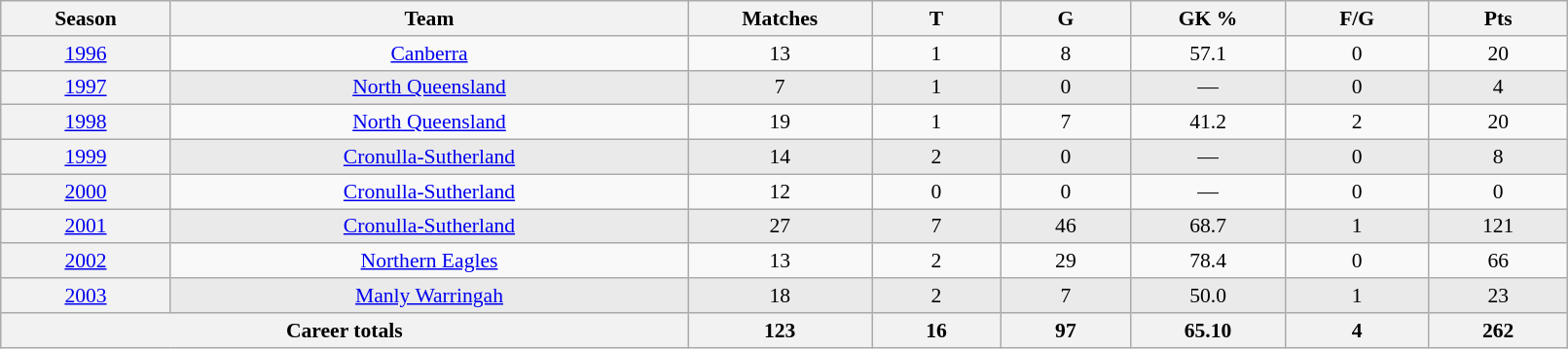<table class="wikitable sortable"  style="font-size:90%; text-align:center; width:85%;">
<tr>
<th width=2%>Season</th>
<th width=8%>Team</th>
<th width=2%>Matches</th>
<th width=2%>T</th>
<th width=2%>G</th>
<th width=2%>GK %</th>
<th width=2%>F/G</th>
<th width=2%>Pts</th>
</tr>
<tr>
<th scope="row" style="text-align:center; font-weight:normal"><a href='#'>1996</a></th>
<td style="text-align:center;"> <a href='#'>Canberra</a></td>
<td>13</td>
<td>1</td>
<td>8</td>
<td>57.1</td>
<td>0</td>
<td>20</td>
</tr>
<tr style="background-color: #EAEAEA">
<th scope="row" style="text-align:center; font-weight:normal"><a href='#'>1997</a></th>
<td style="text-align:center;"> <a href='#'>North Queensland</a></td>
<td>7</td>
<td>1</td>
<td>0</td>
<td>—</td>
<td>0</td>
<td>4</td>
</tr>
<tr>
<th scope="row" style="text-align:center; font-weight:normal"><a href='#'>1998</a></th>
<td style="text-align:center;"> <a href='#'>North Queensland</a></td>
<td>19</td>
<td>1</td>
<td>7</td>
<td>41.2</td>
<td>2</td>
<td>20</td>
</tr>
<tr style="background-color: #EAEAEA">
<th scope="row" style="text-align:center; font-weight:normal"><a href='#'>1999</a></th>
<td style="text-align:center;"> <a href='#'>Cronulla-Sutherland</a></td>
<td>14</td>
<td>2</td>
<td>0</td>
<td>—</td>
<td>0</td>
<td>8</td>
</tr>
<tr>
<th scope="row" style="text-align:center; font-weight:normal"><a href='#'>2000</a></th>
<td style="text-align:center;"> <a href='#'>Cronulla-Sutherland</a></td>
<td>12</td>
<td>0</td>
<td>0</td>
<td>—</td>
<td>0</td>
<td>0</td>
</tr>
<tr style="background-color: #EAEAEA">
<th scope="row" style="text-align:center; font-weight:normal"><a href='#'>2001</a></th>
<td style="text-align:center;"> <a href='#'>Cronulla-Sutherland</a></td>
<td>27</td>
<td>7</td>
<td>46</td>
<td>68.7</td>
<td>1</td>
<td>121</td>
</tr>
<tr>
<th scope="row" style="text-align:center; font-weight:normal"><a href='#'>2002</a></th>
<td style="text-align:center;"> <a href='#'>Northern Eagles</a></td>
<td>13</td>
<td>2</td>
<td>29</td>
<td>78.4</td>
<td>0</td>
<td>66</td>
</tr>
<tr style="background-color: #EAEAEA">
<th scope="row" style="text-align:center; font-weight:normal"><a href='#'>2003</a></th>
<td style="text-align:center;"> <a href='#'>Manly Warringah</a></td>
<td>18</td>
<td>2</td>
<td>7</td>
<td>50.0</td>
<td>1</td>
<td>23</td>
</tr>
<tr class="sortbottom">
<th colspan=2>Career totals</th>
<th>123</th>
<th>16</th>
<th>97</th>
<th>65.10</th>
<th>4</th>
<th>262</th>
</tr>
</table>
